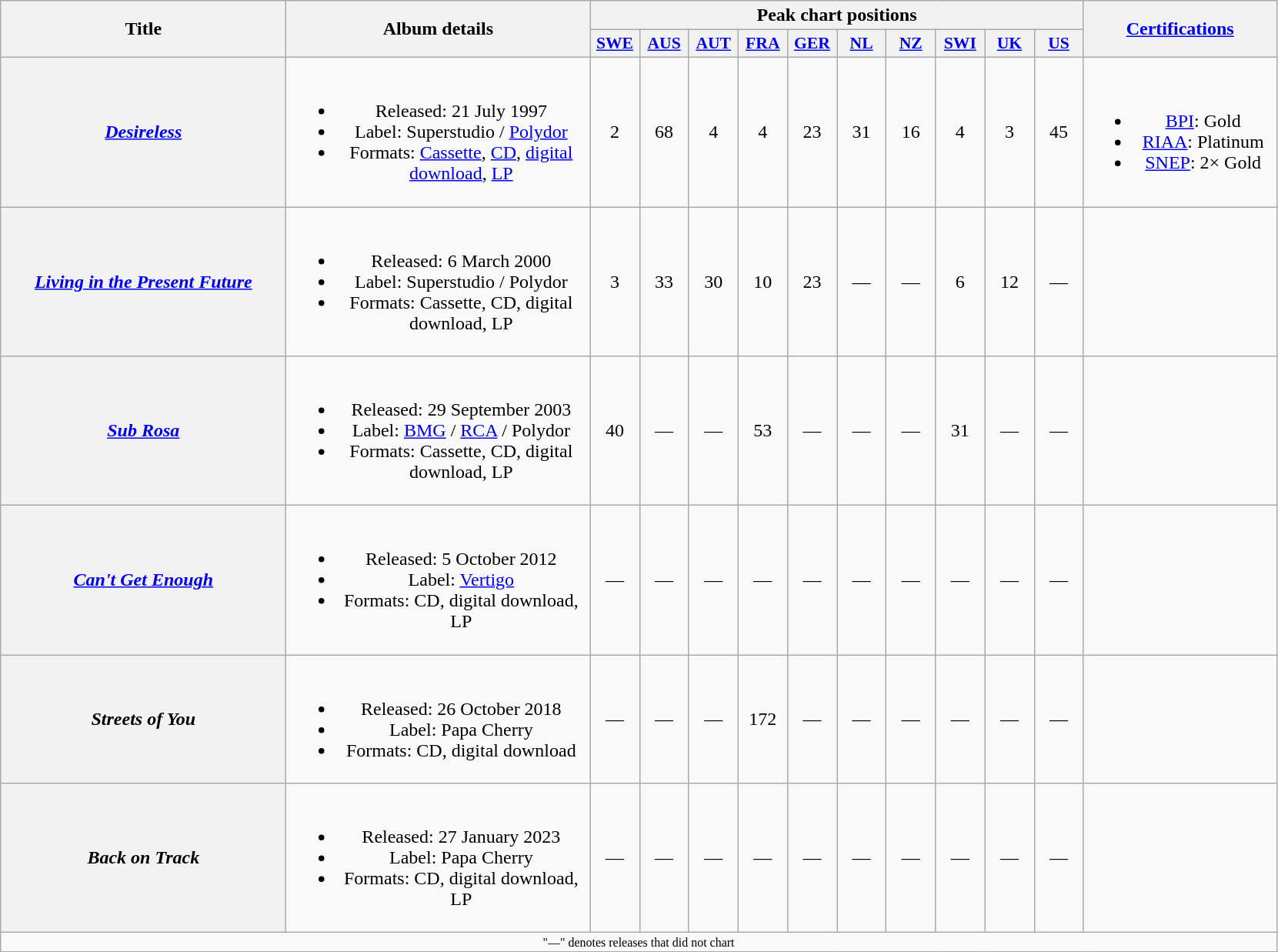<table class="wikitable plainrowheaders" style="text-align:center;">
<tr>
<th scope="col" rowspan="2" style="width: 15em;">Title</th>
<th scope="col" rowspan="2" style="width: 16em;">Album details</th>
<th scope="col" colspan="10">Peak chart positions</th>
<th scope="col" rowspan="2" style="width: 10em;"><a href='#'>Certifications</a></th>
</tr>
<tr>
<th scope="col" style="width:2.5em; font-size:90%;"><a href='#'>SWE</a><br></th>
<th scope="col" style="width:2.5em; font-size:90%;"><a href='#'>AUS</a><br></th>
<th scope="col" style="width:2.5em; font-size:90%;"><a href='#'>AUT</a><br></th>
<th scope="col" style="width:2.5em; font-size:90%;"><a href='#'>FRA</a><br></th>
<th scope="col" style="width:2.5em; font-size:90%;"><a href='#'>GER</a><br></th>
<th scope="col" style="width:2.5em; font-size:90%;"><a href='#'>NL</a><br></th>
<th scope="col" style="width:2.5em; font-size:90%;"><a href='#'>NZ</a><br></th>
<th scope="col" style="width:2.5em; font-size:90%;"><a href='#'>SWI</a><br></th>
<th scope="col" style="width:2.5em; font-size:90%;"><a href='#'>UK</a><br></th>
<th scope="col" style="width:2.5em; font-size:90%;"><a href='#'>US</a><br></th>
</tr>
<tr>
<th scope="row"><em><a href='#'>Desireless</a></em></th>
<td><br><ul><li>Released: 21 July 1997</li><li>Label: Superstudio / <a href='#'>Polydor</a></li><li>Formats: <a href='#'>Cassette</a>, <a href='#'>CD</a>, <a href='#'>digital download</a>, <a href='#'>LP</a></li></ul></td>
<td>2</td>
<td>68</td>
<td>4</td>
<td>4</td>
<td>23</td>
<td>31</td>
<td>16</td>
<td>4</td>
<td>3</td>
<td>45</td>
<td><br><ul><li><a href='#'>BPI</a>: Gold</li><li><a href='#'>RIAA</a>: Platinum</li><li><a href='#'>SNEP</a>: 2× Gold</li></ul></td>
</tr>
<tr>
<th scope="row"><em><a href='#'>Living in the Present Future</a></em></th>
<td><br><ul><li>Released: 6 March 2000</li><li>Label: Superstudio / Polydor</li><li>Formats: Cassette, CD, digital download, LP</li></ul></td>
<td>3</td>
<td>33</td>
<td>30</td>
<td>10</td>
<td>23</td>
<td>—</td>
<td>—</td>
<td>6</td>
<td>12</td>
<td>—</td>
<td></td>
</tr>
<tr>
<th scope="row"><em><a href='#'>Sub Rosa</a></em></th>
<td><br><ul><li>Released: 29 September 2003</li><li>Label: <a href='#'>BMG</a> / <a href='#'>RCA</a> / Polydor</li><li>Formats: Cassette, CD, digital download, LP</li></ul></td>
<td>40</td>
<td>—</td>
<td>—</td>
<td>53</td>
<td>—</td>
<td>—</td>
<td>—</td>
<td>31</td>
<td>—</td>
<td>—</td>
<td></td>
</tr>
<tr>
<th scope="row"><em><a href='#'>Can't Get Enough</a></em></th>
<td><br><ul><li>Released: 5 October 2012</li><li>Label: <a href='#'>Vertigo</a></li><li>Formats: CD, digital download, LP</li></ul></td>
<td>—</td>
<td>—</td>
<td>—</td>
<td>—</td>
<td>—</td>
<td>—</td>
<td>—</td>
<td>—</td>
<td>—</td>
<td>—</td>
<td></td>
</tr>
<tr>
<th scope="row"><em>Streets of You</em></th>
<td><br><ul><li>Released: 26 October 2018</li><li>Label: Papa Cherry</li><li>Formats: CD, digital download</li></ul></td>
<td>—</td>
<td>—</td>
<td>—</td>
<td>172</td>
<td>—</td>
<td>—</td>
<td>—</td>
<td>—</td>
<td>—</td>
<td>—</td>
<td></td>
</tr>
<tr>
<th scope="row"><em>Back on Track</em></th>
<td><br><ul><li>Released: 27 January 2023</li><li>Label: Papa Cherry</li><li>Formats: CD, digital download, LP</li></ul></td>
<td>—</td>
<td>—</td>
<td>—</td>
<td>—</td>
<td>—</td>
<td>—</td>
<td>—</td>
<td>—</td>
<td>—</td>
<td>—</td>
<td></td>
</tr>
<tr>
<td colspan="18" style="text-align:center; font-size:8pt;">"—" denotes releases that did not chart</td>
</tr>
</table>
